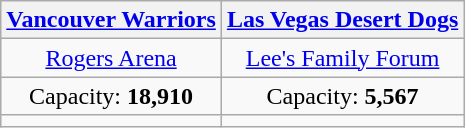<table class="wikitable" style="text-align:center">
<tr>
<th><a href='#'>Vancouver Warriors</a></th>
<th><a href='#'>Las Vegas Desert Dogs</a></th>
</tr>
<tr>
<td><a href='#'>Rogers Arena</a></td>
<td><a href='#'>Lee's Family Forum</a></td>
</tr>
<tr>
<td>Capacity: <strong>18,910</strong></td>
<td>Capacity: <strong>5,567</strong></td>
</tr>
<tr>
<td></td>
<td></td>
</tr>
</table>
